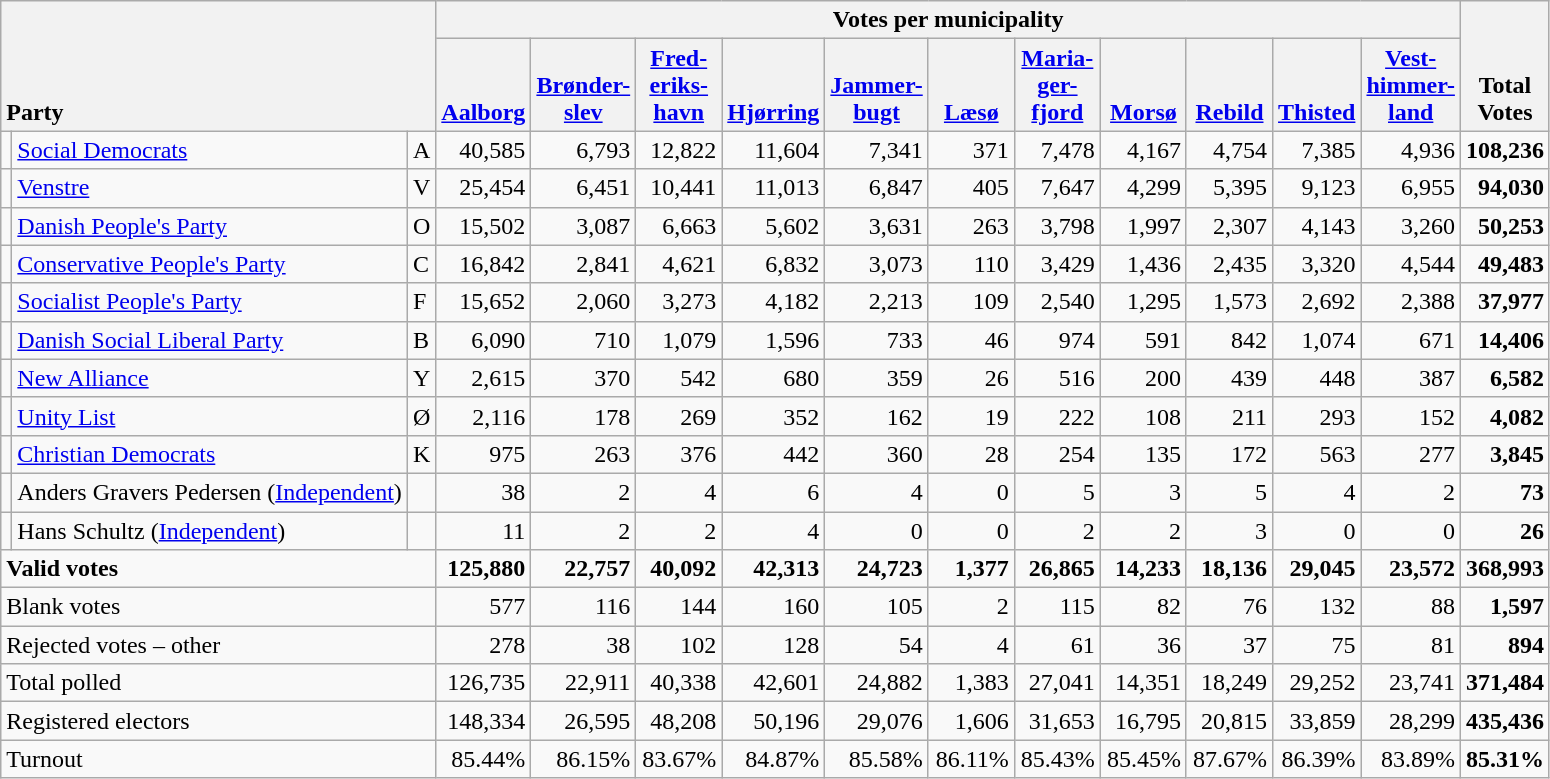<table class="wikitable" border="1" style="text-align:right;">
<tr>
<th style="text-align:left;" valign=bottom rowspan=2 colspan=3>Party</th>
<th colspan=11>Votes per municipality</th>
<th align=center valign=bottom rowspan=2 width="50">Total Votes</th>
</tr>
<tr>
<th align=center valign=bottom width="50"><a href='#'>Aalborg</a></th>
<th align=center valign=bottom width="50"><a href='#'>Brønder- slev</a></th>
<th align=center valign=bottom width="50"><a href='#'>Fred- eriks- havn</a></th>
<th align=center valign=bottom width="50"><a href='#'>Hjørring</a></th>
<th align=center valign=bottom width="50"><a href='#'>Jammer- bugt</a></th>
<th align=center valign=bottom width="50"><a href='#'>Læsø</a></th>
<th align=center valign=bottom width="50"><a href='#'>Maria- ger- fjord</a></th>
<th align=center valign=bottom width="50"><a href='#'>Morsø</a></th>
<th align=center valign=bottom width="50"><a href='#'>Rebild</a></th>
<th align=center valign=bottom width="50"><a href='#'>Thisted</a></th>
<th align=center valign=bottom width="50"><a href='#'>Vest- himmer- land</a></th>
</tr>
<tr>
<td></td>
<td align=left><a href='#'>Social Democrats</a></td>
<td align=left>A</td>
<td>40,585</td>
<td>6,793</td>
<td>12,822</td>
<td>11,604</td>
<td>7,341</td>
<td>371</td>
<td>7,478</td>
<td>4,167</td>
<td>4,754</td>
<td>7,385</td>
<td>4,936</td>
<td><strong>108,236</strong></td>
</tr>
<tr>
<td></td>
<td align=left><a href='#'>Venstre</a></td>
<td align=left>V</td>
<td>25,454</td>
<td>6,451</td>
<td>10,441</td>
<td>11,013</td>
<td>6,847</td>
<td>405</td>
<td>7,647</td>
<td>4,299</td>
<td>5,395</td>
<td>9,123</td>
<td>6,955</td>
<td><strong>94,030</strong></td>
</tr>
<tr>
<td></td>
<td align=left><a href='#'>Danish People's Party</a></td>
<td align=left>O</td>
<td>15,502</td>
<td>3,087</td>
<td>6,663</td>
<td>5,602</td>
<td>3,631</td>
<td>263</td>
<td>3,798</td>
<td>1,997</td>
<td>2,307</td>
<td>4,143</td>
<td>3,260</td>
<td><strong>50,253</strong></td>
</tr>
<tr>
<td></td>
<td align=left style="white-space: nowrap;"><a href='#'>Conservative People's Party</a></td>
<td align=left>C</td>
<td>16,842</td>
<td>2,841</td>
<td>4,621</td>
<td>6,832</td>
<td>3,073</td>
<td>110</td>
<td>3,429</td>
<td>1,436</td>
<td>2,435</td>
<td>3,320</td>
<td>4,544</td>
<td><strong>49,483</strong></td>
</tr>
<tr>
<td></td>
<td align=left><a href='#'>Socialist People's Party</a></td>
<td align=left>F</td>
<td>15,652</td>
<td>2,060</td>
<td>3,273</td>
<td>4,182</td>
<td>2,213</td>
<td>109</td>
<td>2,540</td>
<td>1,295</td>
<td>1,573</td>
<td>2,692</td>
<td>2,388</td>
<td><strong>37,977</strong></td>
</tr>
<tr>
<td></td>
<td align=left><a href='#'>Danish Social Liberal Party</a></td>
<td align=left>B</td>
<td>6,090</td>
<td>710</td>
<td>1,079</td>
<td>1,596</td>
<td>733</td>
<td>46</td>
<td>974</td>
<td>591</td>
<td>842</td>
<td>1,074</td>
<td>671</td>
<td><strong>14,406</strong></td>
</tr>
<tr>
<td></td>
<td align=left><a href='#'>New Alliance</a></td>
<td align=left>Y</td>
<td>2,615</td>
<td>370</td>
<td>542</td>
<td>680</td>
<td>359</td>
<td>26</td>
<td>516</td>
<td>200</td>
<td>439</td>
<td>448</td>
<td>387</td>
<td><strong>6,582</strong></td>
</tr>
<tr>
<td></td>
<td align=left><a href='#'>Unity List</a></td>
<td align=left>Ø</td>
<td>2,116</td>
<td>178</td>
<td>269</td>
<td>352</td>
<td>162</td>
<td>19</td>
<td>222</td>
<td>108</td>
<td>211</td>
<td>293</td>
<td>152</td>
<td><strong>4,082</strong></td>
</tr>
<tr>
<td></td>
<td align=left><a href='#'>Christian Democrats</a></td>
<td align=left>K</td>
<td>975</td>
<td>263</td>
<td>376</td>
<td>442</td>
<td>360</td>
<td>28</td>
<td>254</td>
<td>135</td>
<td>172</td>
<td>563</td>
<td>277</td>
<td><strong>3,845</strong></td>
</tr>
<tr>
<td></td>
<td align=left>Anders Gravers Pedersen (<a href='#'>Independent</a>)</td>
<td></td>
<td>38</td>
<td>2</td>
<td>4</td>
<td>6</td>
<td>4</td>
<td>0</td>
<td>5</td>
<td>3</td>
<td>5</td>
<td>4</td>
<td>2</td>
<td><strong>73</strong></td>
</tr>
<tr>
<td></td>
<td align=left>Hans Schultz (<a href='#'>Independent</a>)</td>
<td></td>
<td>11</td>
<td>2</td>
<td>2</td>
<td>4</td>
<td>0</td>
<td>0</td>
<td>2</td>
<td>2</td>
<td>3</td>
<td>0</td>
<td>0</td>
<td><strong>26</strong></td>
</tr>
<tr style="font-weight:bold">
<td align=left colspan=3>Valid votes</td>
<td>125,880</td>
<td>22,757</td>
<td>40,092</td>
<td>42,313</td>
<td>24,723</td>
<td>1,377</td>
<td>26,865</td>
<td>14,233</td>
<td>18,136</td>
<td>29,045</td>
<td>23,572</td>
<td>368,993</td>
</tr>
<tr>
<td align=left colspan=3>Blank votes</td>
<td>577</td>
<td>116</td>
<td>144</td>
<td>160</td>
<td>105</td>
<td>2</td>
<td>115</td>
<td>82</td>
<td>76</td>
<td>132</td>
<td>88</td>
<td><strong>1,597</strong></td>
</tr>
<tr>
<td align=left colspan=3>Rejected votes – other</td>
<td>278</td>
<td>38</td>
<td>102</td>
<td>128</td>
<td>54</td>
<td>4</td>
<td>61</td>
<td>36</td>
<td>37</td>
<td>75</td>
<td>81</td>
<td><strong>894</strong></td>
</tr>
<tr>
<td align=left colspan=3>Total polled</td>
<td>126,735</td>
<td>22,911</td>
<td>40,338</td>
<td>42,601</td>
<td>24,882</td>
<td>1,383</td>
<td>27,041</td>
<td>14,351</td>
<td>18,249</td>
<td>29,252</td>
<td>23,741</td>
<td><strong>371,484</strong></td>
</tr>
<tr>
<td align=left colspan=3>Registered electors</td>
<td>148,334</td>
<td>26,595</td>
<td>48,208</td>
<td>50,196</td>
<td>29,076</td>
<td>1,606</td>
<td>31,653</td>
<td>16,795</td>
<td>20,815</td>
<td>33,859</td>
<td>28,299</td>
<td><strong>435,436</strong></td>
</tr>
<tr>
<td align=left colspan=3>Turnout</td>
<td>85.44%</td>
<td>86.15%</td>
<td>83.67%</td>
<td>84.87%</td>
<td>85.58%</td>
<td>86.11%</td>
<td>85.43%</td>
<td>85.45%</td>
<td>87.67%</td>
<td>86.39%</td>
<td>83.89%</td>
<td><strong>85.31%</strong></td>
</tr>
</table>
